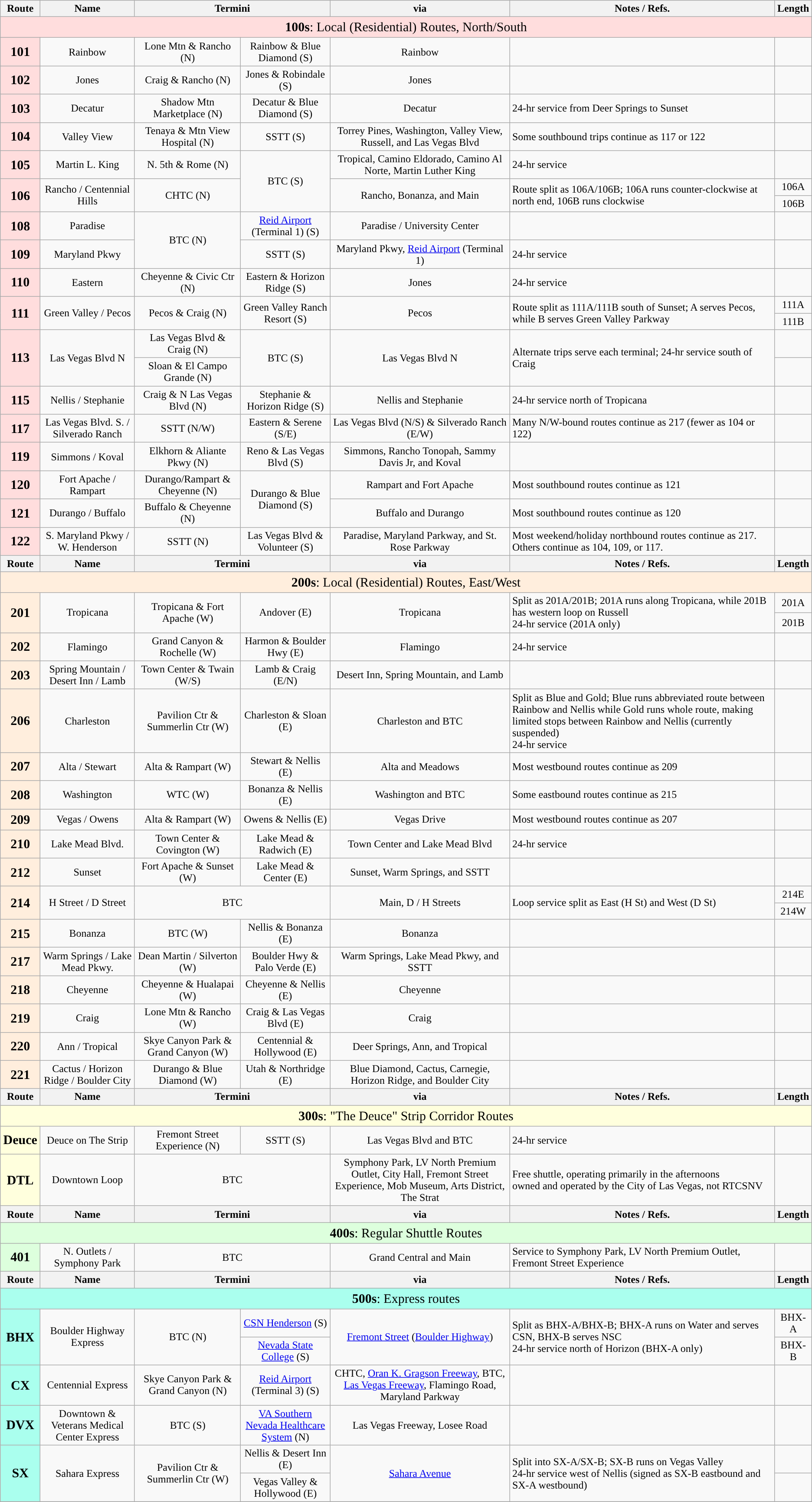<table class="wikitable sortable" style="font-size:100%;text-align:center;">
<tr>
<th>Route</th>
<th>Name</th>
<th colspan=2>Termini</th>
<th>via</th>
<th class="unsortable">Notes / Refs.</th>
<th>Length</th>
</tr>
<tr>
<td colspan=7 style="font-size:125%;background:#fdd;"><strong>100s</strong>: Local (Residential) Routes, North/South</td>
</tr>
<tr>
<th style="font-size:125%;background:#fdd;">101</th>
<td>Rainbow</td>
<td>Lone Mtn & Rancho (N)</td>
<td>Rainbow & Blue Diamond (S)</td>
<td>Rainbow</td>
<td style="text-align:left;"></td>
<td></td>
</tr>
<tr>
<th style="font-size:125%;background:#fdd;">102</th>
<td>Jones</td>
<td>Craig & Rancho (N)</td>
<td>Jones & Robindale (S)</td>
<td>Jones</td>
<td style="text-align:left;"></td>
<td></td>
</tr>
<tr>
<th style="font-size:125%;background:#fdd;">103</th>
<td>Decatur</td>
<td>Shadow Mtn Marketplace (N)</td>
<td>Decatur & Blue Diamond (S)</td>
<td>Decatur</td>
<td style="text-align:left;">24-hr service from Deer Springs to Sunset</td>
<td></td>
</tr>
<tr>
<th style="font-size:125%;background:#fdd;">104</th>
<td>Valley View</td>
<td>Tenaya & Mtn View Hospital (N)</td>
<td>SSTT (S)</td>
<td>Torrey Pines, Washington, Valley View, Russell, and Las Vegas Blvd</td>
<td style="text-align:left;">Some southbound trips continue as 117 or 122</td>
<td></td>
</tr>
<tr>
<th style="font-size:125%;background:#fdd;">105</th>
<td>Martin L. King</td>
<td>N. 5th & Rome (N)</td>
<td rowspan="3">BTC (S)</td>
<td>Tropical, Camino Eldorado, Camino Al Norte, Martin Luther King</td>
<td style="text-align:left;">24-hr service</td>
<td></td>
</tr>
<tr>
<th rowspan="2" style="font-size:125%;background:#fdd;">106</th>
<td rowspan="2">Rancho / Centennial Hills</td>
<td rowspan="2">CHTC (N)</td>
<td rowspan="2">Rancho, Bonanza, and Main</td>
<td rowspan="2" style="text-align:left;">Route split as 106A/106B; 106A runs counter-clockwise at north end, 106B runs clockwise</td>
<td> 106A</td>
</tr>
<tr>
<td> 106B</td>
</tr>
<tr>
<th style="font-size:125%;background:#fdd;">108</th>
<td>Paradise</td>
<td rowspan="2">BTC (N)</td>
<td><a href='#'>Reid Airport</a> (Terminal 1) (S)</td>
<td>Paradise / University Center</td>
<td style="text-align:left;"></td>
<td></td>
</tr>
<tr>
<th style="font-size:125%;background:#fdd;">109</th>
<td>Maryland Pkwy</td>
<td>SSTT (S)</td>
<td>Maryland Pkwy, <a href='#'>Reid Airport</a> (Terminal 1)</td>
<td style="text-align:left;">24-hr service</td>
<td></td>
</tr>
<tr>
<th style="font-size:125%;background:#fdd;">110</th>
<td>Eastern</td>
<td>Cheyenne & Civic Ctr (N)</td>
<td>Eastern & Horizon Ridge (S)</td>
<td>Jones</td>
<td style="text-align:left;">24-hr service</td>
<td></td>
</tr>
<tr>
<th rowspan="2" style="font-size:125%;background:#fdd;">111</th>
<td rowspan="2">Green Valley / Pecos</td>
<td rowspan="2">Pecos & Craig (N)</td>
<td rowspan="2">Green Valley Ranch Resort (S)</td>
<td rowspan="2">Pecos</td>
<td rowspan="2" style="text-align:left;">Route split as 111A/111B south of Sunset; A serves Pecos, while B serves Green Valley Parkway</td>
<td> 111A</td>
</tr>
<tr>
<td> 111B</td>
</tr>
<tr>
<th rowspan="2" style="font-size:125%;background:#fdd;">113</th>
<td rowspan="2">Las Vegas Blvd N</td>
<td>Las Vegas Blvd & Craig (N)</td>
<td rowspan="2">BTC (S)</td>
<td rowspan="2">Las Vegas Blvd N</td>
<td rowspan="2" style="text-align:left;">Alternate trips serve each terminal; 24-hr service south of Craig</td>
<td></td>
</tr>
<tr>
<td>Sloan & El Campo Grande (N)</td>
<td></td>
</tr>
<tr>
<th style="font-size:125%;background:#fdd;">115</th>
<td>Nellis / Stephanie</td>
<td>Craig & N Las Vegas Blvd (N)</td>
<td>Stephanie & Horizon Ridge (S)</td>
<td>Nellis and Stephanie</td>
<td style="text-align:left;">24-hr service north of Tropicana</td>
<td></td>
</tr>
<tr>
<th style="font-size:125%;background:#fdd;">117</th>
<td>Las Vegas Blvd. S. / Silverado Ranch</td>
<td>SSTT (N/W)</td>
<td>Eastern & Serene (S/E)</td>
<td>Las Vegas Blvd (N/S) & Silverado Ranch (E/W)</td>
<td style="text-align:left;">Many N/W-bound routes continue as 217 (fewer as 104 or 122)</td>
<td></td>
</tr>
<tr>
<th style="font-size:125%;background:#fdd;">119</th>
<td>Simmons / Koval</td>
<td>Elkhorn & Aliante Pkwy (N)</td>
<td>Reno & Las Vegas Blvd (S)</td>
<td>Simmons, Rancho Tonopah, Sammy Davis Jr, and Koval</td>
<td style="text-align:left;"></td>
<td></td>
</tr>
<tr>
<th style="font-size:125%;background:#fdd;">120</th>
<td>Fort Apache / Rampart</td>
<td>Durango/Rampart & Cheyenne (N)</td>
<td rowspan="2">Durango & Blue Diamond (S)</td>
<td>Rampart and Fort Apache</td>
<td style="text-align:left;">Most southbound routes continue as 121</td>
<td></td>
</tr>
<tr>
<th style="font-size:125%;background:#fdd;">121</th>
<td>Durango / Buffalo</td>
<td>Buffalo & Cheyenne (N)</td>
<td>Buffalo and Durango</td>
<td style="text-align:left;">Most southbound routes continue as 120</td>
<td></td>
</tr>
<tr>
<th style="font-size:125%;background:#fdd;">122</th>
<td>S. Maryland Pkwy / W. Henderson</td>
<td>SSTT (N)</td>
<td>Las Vegas Blvd & Volunteer (S)</td>
<td>Paradise, Maryland Parkway, and St. Rose Parkway</td>
<td style="text-align:left;">Most weekend/holiday northbound routes continue as 217. Others continue as 104, 109, or 117.</td>
<td></td>
</tr>
<tr>
<th data-sort-value="zzz">Route</th>
<th data-sort-value="zzz">Name</th>
<th colspan=2 data-sort-value="zzz">Termini</th>
<th data-sort-value="zzz">via</th>
<th class="unsortable">Notes / Refs.</th>
<th>Length</th>
</tr>
<tr>
<td colspan=7 style="font-size:125%;background:#fed;"><strong>200s</strong>: Local (Residential) Routes, East/West</td>
</tr>
<tr>
<th rowspan="2" style="font-size:125%;background:#fed;">201</th>
<td rowspan="2">Tropicana</td>
<td rowspan="2">Tropicana & Fort Apache (W)</td>
<td rowspan="2">Andover (E)</td>
<td rowspan="2">Tropicana</td>
<td rowspan="2" style="text-align:left;">Split as 201A/201B; 201A runs along Tropicana, while 201B has western loop on Russell<br>24-hr service (201A only)</td>
<td> 201A</td>
</tr>
<tr>
<td> 201B</td>
</tr>
<tr>
<th style="font-size:125%;background:#fed;">202</th>
<td>Flamingo</td>
<td>Grand Canyon & Rochelle (W)</td>
<td>Harmon & Boulder Hwy (E)</td>
<td>Flamingo</td>
<td style="text-align:left;">24-hr service</td>
<td></td>
</tr>
<tr>
<th style="font-size:125%;background:#fed;">203</th>
<td>Spring Mountain / Desert Inn / Lamb</td>
<td>Town Center & Twain (W/S)</td>
<td>Lamb & Craig (E/N)</td>
<td>Desert Inn, Spring Mountain, and Lamb</td>
<td style="text-align:left;"></td>
<td></td>
</tr>
<tr>
<th style="font-size:125%;background:#fed;">206</th>
<td>Charleston</td>
<td>Pavilion Ctr & Summerlin Ctr (W)</td>
<td>Charleston & Sloan (E)</td>
<td>Charleston and BTC</td>
<td style="text-align:left;">Split as Blue and Gold; Blue runs abbreviated route between Rainbow and Nellis while Gold runs whole route, making limited stops between Rainbow and Nellis (currently suspended)<br>24-hr service</td>
<td></td>
</tr>
<tr>
<th style="font-size:125%;background:#fed;">207</th>
<td>Alta / Stewart</td>
<td>Alta & Rampart (W)</td>
<td>Stewart & Nellis (E)</td>
<td>Alta and Meadows</td>
<td style="text-align:left;">Most westbound routes continue as 209</td>
<td></td>
</tr>
<tr>
<th style="font-size:125%;background:#fed;">208</th>
<td>Washington</td>
<td>WTC (W)</td>
<td>Bonanza & Nellis (E)</td>
<td>Washington and BTC</td>
<td style="text-align:left;">Some eastbound routes continue as 215</td>
<td></td>
</tr>
<tr>
<th style="font-size:125%;background:#fed;">209</th>
<td>Vegas / Owens</td>
<td>Alta & Rampart (W)</td>
<td>Owens & Nellis (E)</td>
<td>Vegas Drive</td>
<td style="text-align:left;">Most westbound routes continue as 207</td>
<td></td>
</tr>
<tr>
<th style="font-size:125%;background:#fed;">210</th>
<td>Lake Mead Blvd.</td>
<td>Town Center & Covington (W)</td>
<td>Lake Mead & Radwich (E)</td>
<td>Town Center and Lake Mead Blvd</td>
<td style="text-align:left;">24-hr service</td>
<td></td>
</tr>
<tr>
<th style="font-size:125%;background:#fed;">212</th>
<td>Sunset</td>
<td>Fort Apache & Sunset (W)</td>
<td>Lake Mead & Center (E)</td>
<td>Sunset, Warm Springs, and SSTT</td>
<td style="text-align:left;"></td>
<td></td>
</tr>
<tr>
<th rowspan="2" style="font-size:125%;background:#fed;">214</th>
<td rowspan="2">H Street / D Street</td>
<td rowspan="2" colspan=2>BTC</td>
<td rowspan="2">Main, D / H Streets</td>
<td rowspan="2" style="text-align:left;">Loop service split as East (H St) and West (D St)</td>
<td> 214E</td>
</tr>
<tr>
<td> 214W</td>
</tr>
<tr>
<th style="font-size:125%;background:#fed;">215</th>
<td>Bonanza</td>
<td>BTC (W)</td>
<td>Nellis & Bonanza (E)</td>
<td>Bonanza</td>
<td style="text-align:left;"></td>
<td></td>
</tr>
<tr>
<th style="font-size:125%;background:#fed;">217</th>
<td>Warm Springs / Lake Mead Pkwy.</td>
<td>Dean Martin / Silverton (W)</td>
<td>Boulder Hwy & Palo Verde (E)</td>
<td>Warm Springs, Lake Mead Pkwy, and SSTT</td>
<td style="text-align:left;"></td>
<td></td>
</tr>
<tr>
<th style="font-size:125%;background:#fed;">218</th>
<td>Cheyenne</td>
<td>Cheyenne & Hualapai (W)</td>
<td>Cheyenne & Nellis (E)</td>
<td>Cheyenne</td>
<td style="text-align:left;"></td>
<td></td>
</tr>
<tr>
<th style="font-size:125%;background:#fed;">219</th>
<td>Craig</td>
<td>Lone Mtn & Rancho (W)</td>
<td>Craig & Las Vegas Blvd (E)</td>
<td>Craig</td>
<td style="text-align:left;"></td>
<td></td>
</tr>
<tr>
<th style="font-size:125%;background:#fed;">220</th>
<td>Ann / Tropical</td>
<td>Skye Canyon Park & Grand Canyon (W)</td>
<td>Centennial & Hollywood (E)</td>
<td>Deer Springs, Ann, and Tropical</td>
<td style="text-align:left;"></td>
<td></td>
</tr>
<tr>
<th style="font-size:125%;background:#fed;">221</th>
<td>Cactus / Horizon Ridge / Boulder City</td>
<td>Durango & Blue Diamond (W)</td>
<td>Utah & Northridge (E)</td>
<td>Blue Diamond, Cactus, Carnegie, Horizon Ridge, and Boulder City</td>
<td style="text-align:left;"></td>
<td></td>
</tr>
<tr>
<th data-sort-value="zzz">Route</th>
<th data-sort-value="zzz">Name</th>
<th colspan=2 data-sort-value="zzz">Termini</th>
<th data-sort-value="zzz">via</th>
<th class="unsortable">Notes / Refs.</th>
<th>Length</th>
</tr>
<tr>
<td colspan=7 style="font-size:125%;background:#ffd;"><strong>300s</strong>: "The Deuce" Strip Corridor Routes</td>
</tr>
<tr>
<th style="font-size:125%;background:#ffd;">Deuce</th>
<td>Deuce on The Strip</td>
<td>Fremont Street Experience (N)</td>
<td>SSTT (S)</td>
<td>Las Vegas Blvd and BTC</td>
<td style="text-align:left;">24-hr service</td>
<td></td>
</tr>
<tr>
<th style="font-size:125%;background:#ffd;">DTL</th>
<td>Downtown Loop</td>
<td colspan=2>BTC</td>
<td>Symphony Park, LV North Premium Outlet, City Hall, Fremont Street Experience, Mob Museum, Arts District, The Strat</td>
<td style="text-align:left;">Free shuttle, operating primarily in the afternoons<br>owned and operated by the City of Las Vegas, not RTCSNV</td>
<td></td>
</tr>
<tr>
<th data-sort-value="zzz">Route</th>
<th data-sort-value="zzz">Name</th>
<th colspan=2 data-sort-value="zzz">Termini</th>
<th data-sort-value="zzz">via</th>
<th class="unsortable">Notes / Refs.</th>
<th>Length</th>
</tr>
<tr>
<td colspan=7 style="font-size:125%;background:#dfd;"><strong>400s</strong>: Regular Shuttle Routes</td>
</tr>
<tr>
<th style="font-size:125%;background:#dfd;">401</th>
<td>N. Outlets / Symphony Park</td>
<td colspan=2>BTC</td>
<td>Grand Central and Main</td>
<td style="text-align:left;">Service to Symphony Park, LV North Premium Outlet, Fremont Street Experience</td>
<td></td>
</tr>
<tr>
<th data-sort-value="zzz">Route</th>
<th data-sort-value="zzz">Name</th>
<th colspan=2 data-sort-value="zzz">Termini</th>
<th data-sort-value="zzz">via</th>
<th class="unsortable">Notes / Refs.</th>
<th>Length</th>
</tr>
<tr>
<td colspan=7 style="font-size:125%;background:#afe;"><strong>500s</strong>: Express routes</td>
</tr>
<tr>
<th rowspan="2" style="font-size:125%;background:#afe;">BHX</th>
<td rowspan="2">Boulder Highway Express</td>
<td rowspan="2">BTC (N)</td>
<td><a href='#'>CSN Henderson</a> (S)</td>
<td rowspan="2"><a href='#'>Fremont Street</a> (<a href='#'>Boulder Highway</a>)</td>
<td rowspan="2" style="text-align:left;">Split as BHX-A/BHX-B; BHX-A runs on Water and serves CSN, BHX-B serves NSC<br>24-hr service north of Horizon (BHX-A only)</td>
<td> BHX-A</td>
</tr>
<tr>
<td><a href='#'>Nevada State College</a> (S)</td>
<td> BHX-B</td>
</tr>
<tr>
<th style="font-size:125%;background:#afe;">CX</th>
<td>Centennial Express</td>
<td>Skye Canyon Park & Grand Canyon (N)</td>
<td><a href='#'>Reid Airport</a> (Terminal 3) (S)</td>
<td>CHTC, <a href='#'>Oran K. Gragson Freeway</a>, BTC, <a href='#'>Las Vegas Freeway</a>, Flamingo Road, Maryland Parkway</td>
<td></td>
<td></td>
</tr>
<tr>
<th style="font-size:125%;background:#afe;">DVX</th>
<td>Downtown & Veterans Medical Center Express</td>
<td>BTC (S)</td>
<td><a href='#'>VA Southern Nevada Healthcare System</a> (N)</td>
<td>Las Vegas Freeway, Losee Road</td>
<td></td>
<td></td>
</tr>
<tr>
<th rowspan="2" style="font-size:125%;background:#afe;">SX</th>
<td rowspan="2">Sahara Express</td>
<td rowspan="2">Pavilion Ctr & Summerlin Ctr (W)</td>
<td>Nellis & Desert Inn (E)</td>
<td rowspan="2"><a href='#'>Sahara Avenue</a></td>
<td rowspan="2" style="text-align:left;">Split into SX-A/SX-B; SX-B runs on Vegas Valley<br>24-hr service west of Nellis (signed as SX-B eastbound and SX-A westbound)</td>
<td></td>
</tr>
<tr>
<td>Vegas Valley & Hollywood (E)</td>
<td></td>
</tr>
<tr>
</tr>
</table>
